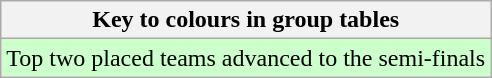<table class="wikitable">
<tr>
<th>Key to colours in group tables</th>
</tr>
<tr bgcolor=#ccffcc>
<td>Top two placed teams advanced to the semi-finals</td>
</tr>
</table>
